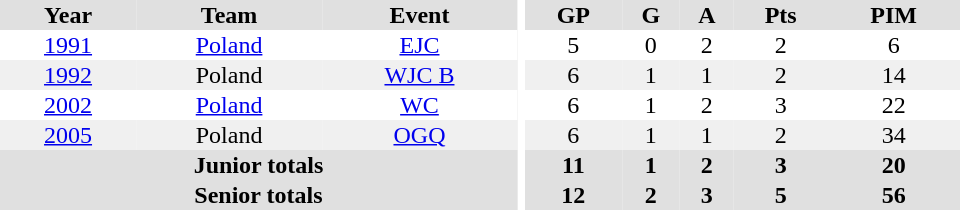<table border="0" cellpadding="1" cellspacing="0" ID="Table3" style="text-align:center; width:40em">
<tr ALIGN="center" bgcolor="#e0e0e0">
<th>Year</th>
<th>Team</th>
<th>Event</th>
<th rowspan="99" bgcolor="#ffffff"></th>
<th>GP</th>
<th>G</th>
<th>A</th>
<th>Pts</th>
<th>PIM</th>
</tr>
<tr>
</tr>
<tr>
<td><a href='#'>1991</a></td>
<td><a href='#'>Poland</a></td>
<td><a href='#'>EJC</a></td>
<td>5</td>
<td>0</td>
<td>2</td>
<td>2</td>
<td>6</td>
</tr>
<tr bgcolor="#f0f0f0">
<td><a href='#'>1992</a></td>
<td>Poland</td>
<td><a href='#'>WJC B</a></td>
<td>6</td>
<td>1</td>
<td>1</td>
<td>2</td>
<td>14</td>
</tr>
<tr>
<td><a href='#'>2002</a></td>
<td><a href='#'>Poland</a></td>
<td><a href='#'>WC</a></td>
<td>6</td>
<td>1</td>
<td>2</td>
<td>3</td>
<td>22</td>
</tr>
<tr bgcolor="#f0f0f0">
<td><a href='#'>2005</a></td>
<td>Poland</td>
<td><a href='#'>OGQ</a></td>
<td>6</td>
<td>1</td>
<td>1</td>
<td>2</td>
<td>34</td>
</tr>
<tr bgcolor="#e0e0e0">
<th colspan="3">Junior totals</th>
<th>11</th>
<th>1</th>
<th>2</th>
<th>3</th>
<th>20</th>
</tr>
<tr bgcolor="#e0e0e0">
<th colspan="3">Senior totals</th>
<th>12</th>
<th>2</th>
<th>3</th>
<th>5</th>
<th>56</th>
</tr>
</table>
